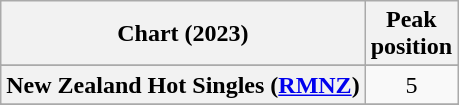<table class="wikitable sortable plainrowheaders" style="text-align:center">
<tr>
<th scope="col">Chart (2023)</th>
<th scope="col">Peak<br>position</th>
</tr>
<tr>
</tr>
<tr>
<th scope="row">New Zealand Hot Singles (<a href='#'>RMNZ</a>)</th>
<td>5</td>
</tr>
<tr>
</tr>
<tr>
</tr>
<tr>
</tr>
<tr>
</tr>
</table>
